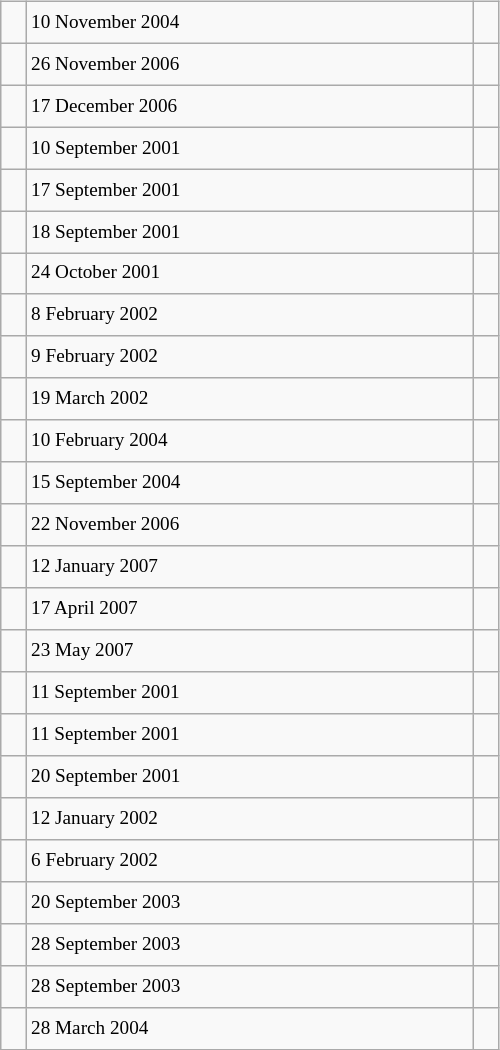<table class="wikitable" style="font-size: 80%; float: left; width: 26em; margin-right: 1em; height: 700px">
<tr>
<td></td>
<td>10 November 2004</td>
<td></td>
</tr>
<tr>
<td></td>
<td>26 November 2006</td>
<td></td>
</tr>
<tr>
<td></td>
<td>17 December 2006</td>
<td></td>
</tr>
<tr>
<td></td>
<td>10 September 2001</td>
<td></td>
</tr>
<tr>
<td></td>
<td>17 September 2001</td>
<td></td>
</tr>
<tr>
<td></td>
<td>18 September 2001</td>
<td></td>
</tr>
<tr>
<td></td>
<td>24 October 2001</td>
<td></td>
</tr>
<tr>
<td></td>
<td>8 February 2002</td>
<td></td>
</tr>
<tr>
<td></td>
<td>9 February 2002</td>
<td></td>
</tr>
<tr>
<td></td>
<td>19 March 2002</td>
<td></td>
</tr>
<tr>
<td></td>
<td>10 February 2004</td>
<td></td>
</tr>
<tr>
<td></td>
<td>15 September 2004</td>
<td></td>
</tr>
<tr>
<td></td>
<td>22 November 2006</td>
<td></td>
</tr>
<tr>
<td></td>
<td>12 January 2007</td>
<td></td>
</tr>
<tr>
<td></td>
<td>17 April 2007</td>
<td></td>
</tr>
<tr>
<td></td>
<td>23 May 2007</td>
<td></td>
</tr>
<tr>
<td></td>
<td>11 September 2001</td>
<td></td>
</tr>
<tr>
<td></td>
<td>11 September 2001</td>
<td></td>
</tr>
<tr>
<td></td>
<td>20 September 2001</td>
<td></td>
</tr>
<tr>
<td></td>
<td>12 January 2002</td>
<td></td>
</tr>
<tr>
<td></td>
<td>6 February 2002</td>
<td></td>
</tr>
<tr>
<td></td>
<td>20 September 2003</td>
<td></td>
</tr>
<tr>
<td></td>
<td>28 September 2003</td>
<td></td>
</tr>
<tr>
<td></td>
<td>28 September 2003</td>
<td></td>
</tr>
<tr>
<td></td>
<td>28 March 2004</td>
<td></td>
</tr>
</table>
